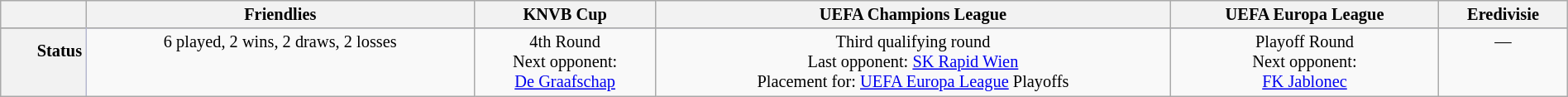<table class="wikitable" style="width:100%; font-size:85%;">
<tr>
<th></th>
<th style="border-bottom:1px solid #B5B7CF;">Friendlies</th>
<th style="border-bottom:1px solid #B5B7CF;">KNVB Cup</th>
<th style="border-bottom:1px solid #B5B7CF;">UEFA Champions League</th>
<th style="border-bottom:1px solid #B5B7CF;">UEFA Europa League</th>
<th style="border-bottom:1px solid #B5B7CF;">Eredivisie</th>
</tr>
<tr>
</tr>
<tr style="font-size:100%;" valign="top">
<th style="border-right:1px solid #B5B7CF;text-align:right;padding-top:10px;">Status</th>
<td align=center>6 played, 2 wins, 2 draws, 2 losses</td>
<td align=center>4th Round<br>Next opponent:<br><a href='#'>De Graafschap</a></td>
<td align=center>Third qualifying round<br>Last opponent: <a href='#'>SK Rapid Wien</a><br>Placement for: <a href='#'>UEFA Europa League</a> Playoffs</td>
<td align=center>Playoff Round<br>Next opponent:<br><a href='#'>FK Jablonec</a></td>
<td align=center>—</td>
</tr>
</table>
